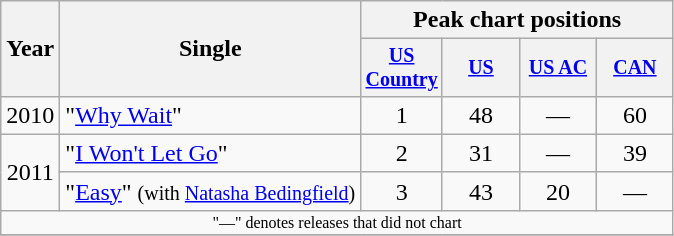<table class="wikitable" style="text-align:center;">
<tr>
<th rowspan="2">Year</th>
<th rowspan="2">Single</th>
<th colspan="4">Peak chart positions</th>
</tr>
<tr style="font-size:smaller;">
<th width="45"><a href='#'>US Country</a></th>
<th width="45"><a href='#'>US</a></th>
<th width="45"><a href='#'>US AC</a></th>
<th width="45"><a href='#'>CAN</a></th>
</tr>
<tr>
<td>2010</td>
<td align="left">"<a href='#'>Why Wait</a>"</td>
<td>1</td>
<td>48</td>
<td>—</td>
<td>60</td>
</tr>
<tr>
<td rowspan="2">2011</td>
<td align="left">"<a href='#'>I Won't Let Go</a>"</td>
<td>2</td>
<td>31</td>
<td>—</td>
<td>39</td>
</tr>
<tr>
<td align="left">"<a href='#'>Easy</a>" <small>(with <a href='#'>Natasha Bedingfield</a>)</small></td>
<td>3</td>
<td>43</td>
<td>20</td>
<td>—</td>
</tr>
<tr>
<td colspan="6" style="font-size:8pt">"—" denotes releases that did not chart</td>
</tr>
<tr>
</tr>
</table>
